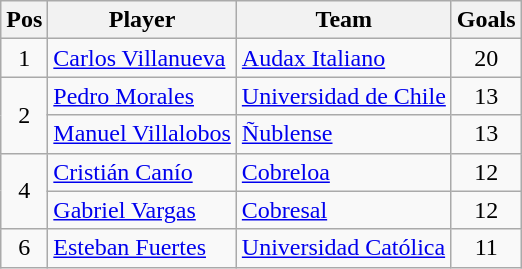<table class="wikitable">
<tr>
<th>Pos</th>
<th>Player</th>
<th>Team</th>
<th>Goals</th>
</tr>
<tr>
<td align=center>1</td>
<td> <a href='#'>Carlos Villanueva</a></td>
<td><a href='#'>Audax Italiano</a></td>
<td align=center>20</td>
</tr>
<tr>
<td style="text-align:center;" rowspan="2">2</td>
<td> <a href='#'>Pedro Morales</a></td>
<td><a href='#'>Universidad de Chile</a></td>
<td align=center>13</td>
</tr>
<tr>
<td> <a href='#'>Manuel Villalobos</a></td>
<td><a href='#'>Ñublense</a></td>
<td align=center>13</td>
</tr>
<tr>
<td style="text-align:center;" rowspan="2">4</td>
<td> <a href='#'>Cristián Canío</a></td>
<td><a href='#'>Cobreloa</a></td>
<td align=center>12</td>
</tr>
<tr>
<td> <a href='#'>Gabriel Vargas</a></td>
<td><a href='#'>Cobresal</a></td>
<td align=center>12</td>
</tr>
<tr>
<td align=center>6</td>
<td> <a href='#'>Esteban Fuertes</a></td>
<td><a href='#'>Universidad Católica</a></td>
<td align=center>11</td>
</tr>
</table>
